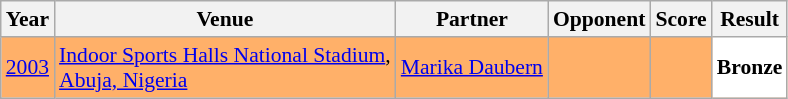<table class="sortable wikitable" style="font-size: 90%;">
<tr>
<th>Year</th>
<th>Venue</th>
<th>Partner</th>
<th>Opponent</th>
<th>Score</th>
<th>Result</th>
</tr>
<tr style="background:#FFB069">
<td align="center"><a href='#'>2003</a></td>
<td align="left"><a href='#'>Indoor Sports Halls National Stadium</a>,<br><a href='#'>Abuja, Nigeria</a></td>
<td align="left"> <a href='#'>Marika Daubern</a></td>
<td align="left"> <br> </td>
<td align="left"></td>
<td style="text-align:left; background:white"> <strong>Bronze</strong></td>
</tr>
</table>
